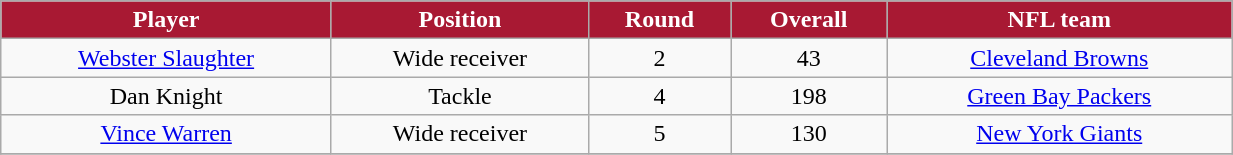<table class="wikitable" width="65%">
<tr>
<th style="background:#A81933;color:#FFFFFF;">Player</th>
<th style="background:#A81933;color:#FFFFFF;">Position</th>
<th style="background:#A81933;color:#FFFFFF;">Round</th>
<th style="background:#A81933;color:#FFFFFF;">Overall</th>
<th style="background:#A81933;color:#FFFFFF;">NFL team</th>
</tr>
<tr align="center" bgcolor="">
<td><a href='#'>Webster Slaughter</a></td>
<td>Wide receiver</td>
<td>2</td>
<td>43</td>
<td><a href='#'>Cleveland Browns</a></td>
</tr>
<tr align="center" bgcolor="">
<td>Dan Knight</td>
<td>Tackle</td>
<td>4</td>
<td>198</td>
<td><a href='#'>Green Bay Packers</a></td>
</tr>
<tr align="center" bgcolor="">
<td><a href='#'>Vince Warren</a></td>
<td>Wide receiver</td>
<td>5</td>
<td>130</td>
<td><a href='#'>New York Giants</a></td>
</tr>
<tr align="center" bgcolor="">
</tr>
</table>
